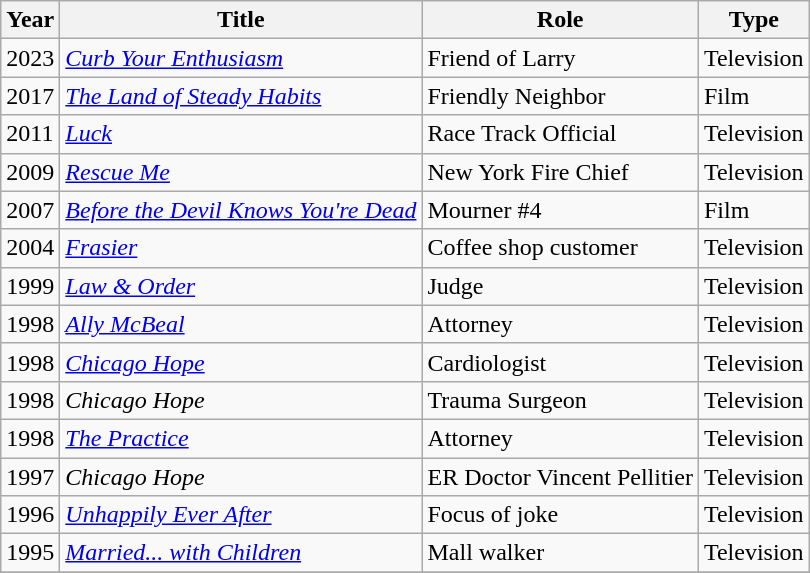<table class="wikitable sortable">
<tr>
<th>Year</th>
<th>Title</th>
<th>Role</th>
<th class="unsortable">Type</th>
</tr>
<tr>
<td>2023</td>
<td><em><a href='#'>Curb Your Enthusiasm</a></em></td>
<td>Friend of Larry</td>
<td>Television</td>
</tr>
<tr>
<td>2017</td>
<td><em><a href='#'>The Land of Steady Habits</a></em></td>
<td>Friendly Neighbor</td>
<td>Film</td>
</tr>
<tr>
<td>2011</td>
<td><em><a href='#'>Luck</a></em></td>
<td>Race Track Official</td>
<td>Television</td>
</tr>
<tr>
<td>2009</td>
<td><em><a href='#'>Rescue Me</a></em></td>
<td>New York Fire Chief</td>
<td>Television</td>
</tr>
<tr>
<td>2007</td>
<td><em><a href='#'>Before the Devil Knows You're Dead</a></em></td>
<td>Mourner #4</td>
<td>Film</td>
</tr>
<tr>
<td>2004</td>
<td><em><a href='#'>Frasier</a></em></td>
<td>Coffee shop customer</td>
<td>Television</td>
</tr>
<tr>
<td>1999</td>
<td><em><a href='#'>Law & Order</a></em></td>
<td>Judge</td>
<td>Television</td>
</tr>
<tr>
<td>1998</td>
<td><em><a href='#'>Ally McBeal</a></em></td>
<td>Attorney</td>
<td>Television</td>
</tr>
<tr>
<td>1998</td>
<td><em><a href='#'>Chicago Hope</a></em></td>
<td>Cardiologist</td>
<td>Television</td>
</tr>
<tr>
<td>1998</td>
<td><em>Chicago Hope</em></td>
<td>Trauma Surgeon</td>
<td>Television</td>
</tr>
<tr>
<td>1998</td>
<td><em><a href='#'>The Practice</a></em></td>
<td>Attorney</td>
<td>Television</td>
</tr>
<tr>
<td>1997</td>
<td><em>Chicago Hope</em></td>
<td>ER Doctor Vincent Pellitier</td>
<td>Television</td>
</tr>
<tr>
<td>1996</td>
<td><em><a href='#'>Unhappily Ever After</a></em></td>
<td>Focus of joke</td>
<td>Television</td>
</tr>
<tr>
<td>1995</td>
<td><em><a href='#'>Married... with Children</a></em></td>
<td>Mall walker</td>
<td>Television</td>
</tr>
<tr>
</tr>
</table>
